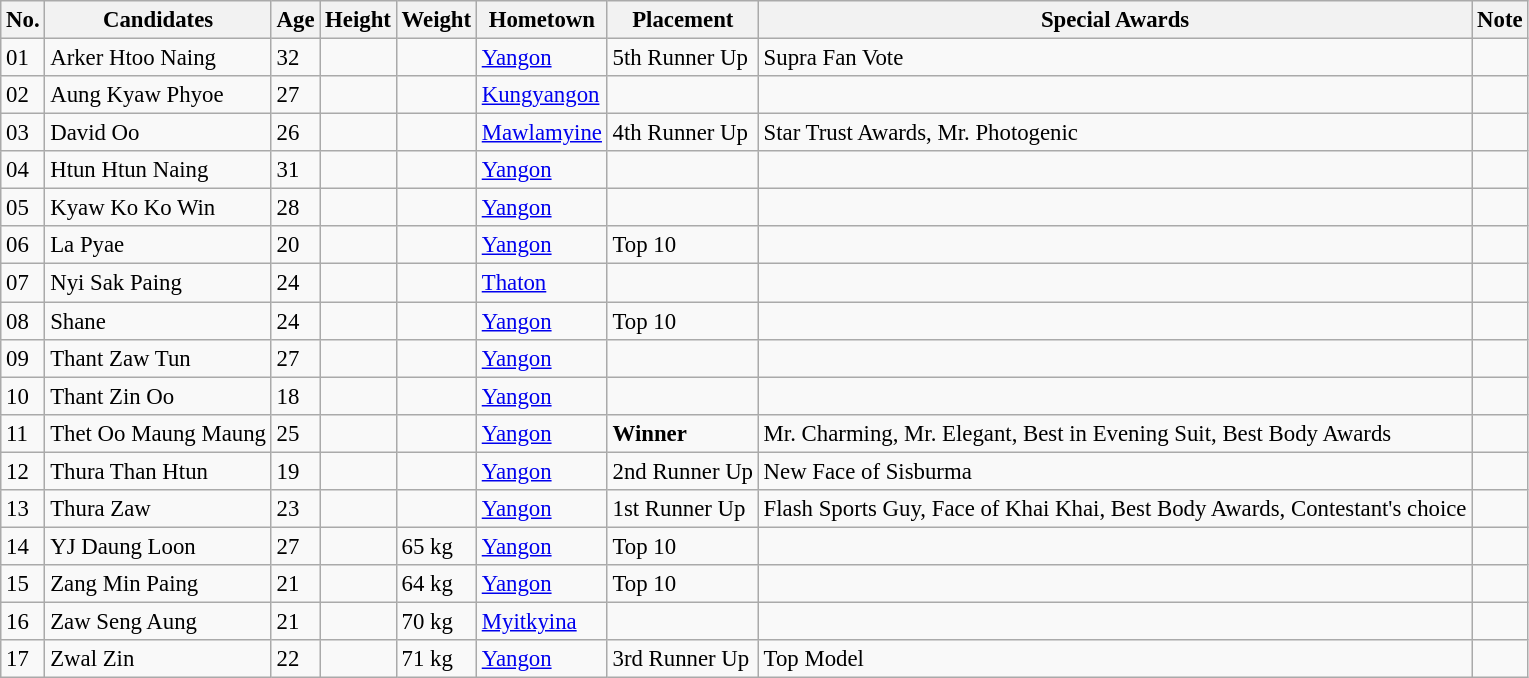<table class="wikitable sortable" style="font-size: 95%;">
<tr>
<th>No.</th>
<th>Candidates</th>
<th>Age</th>
<th>Height</th>
<th>Weight</th>
<th>Hometown</th>
<th>Placement</th>
<th>Special Awards</th>
<th>Note</th>
</tr>
<tr>
<td>01</td>
<td>Arker Htoo Naing</td>
<td>32</td>
<td></td>
<td></td>
<td><a href='#'>Yangon</a></td>
<td>5th Runner Up</td>
<td>Supra Fan Vote</td>
<td></td>
</tr>
<tr>
<td>02</td>
<td>Aung Kyaw Phyoe</td>
<td>27</td>
<td></td>
<td></td>
<td><a href='#'>Kungyangon</a></td>
<td></td>
<td></td>
<td></td>
</tr>
<tr>
<td>03</td>
<td>David Oo</td>
<td>26</td>
<td></td>
<td></td>
<td><a href='#'>Mawlamyine</a></td>
<td>4th Runner Up</td>
<td>Star Trust Awards, Mr. Photogenic</td>
<td></td>
</tr>
<tr>
<td>04</td>
<td>Htun Htun Naing</td>
<td>31</td>
<td></td>
<td></td>
<td><a href='#'>Yangon</a></td>
<td></td>
<td></td>
<td></td>
</tr>
<tr>
<td>05</td>
<td>Kyaw Ko Ko Win</td>
<td>28</td>
<td></td>
<td></td>
<td><a href='#'>Yangon</a></td>
<td></td>
<td></td>
<td></td>
</tr>
<tr>
<td>06</td>
<td>La Pyae</td>
<td>20</td>
<td></td>
<td></td>
<td><a href='#'>Yangon</a></td>
<td>Top 10</td>
<td></td>
<td></td>
</tr>
<tr>
<td>07</td>
<td>Nyi Sak Paing</td>
<td>24</td>
<td></td>
<td></td>
<td><a href='#'>Thaton</a></td>
<td></td>
<td></td>
<td></td>
</tr>
<tr>
<td>08</td>
<td>Shane</td>
<td>24</td>
<td></td>
<td></td>
<td><a href='#'>Yangon</a></td>
<td>Top 10</td>
<td></td>
<td></td>
</tr>
<tr>
<td>09</td>
<td>Thant Zaw Tun</td>
<td>27</td>
<td></td>
<td></td>
<td><a href='#'>Yangon</a></td>
<td></td>
<td></td>
<td></td>
</tr>
<tr>
<td>10</td>
<td>Thant Zin Oo</td>
<td>18</td>
<td></td>
<td></td>
<td><a href='#'>Yangon</a></td>
<td></td>
<td></td>
<td></td>
</tr>
<tr>
<td>11</td>
<td>Thet Oo Maung Maung</td>
<td>25</td>
<td></td>
<td></td>
<td><a href='#'>Yangon</a></td>
<td><strong>Winner</strong></td>
<td>Mr. Charming, Mr. Elegant, Best in Evening Suit, Best Body Awards</td>
<td></td>
</tr>
<tr>
<td>12</td>
<td>Thura Than Htun</td>
<td>19</td>
<td></td>
<td></td>
<td><a href='#'>Yangon</a></td>
<td>2nd Runner Up</td>
<td>New Face of Sisburma</td>
<td></td>
</tr>
<tr>
<td>13</td>
<td>Thura Zaw</td>
<td>23</td>
<td></td>
<td></td>
<td><a href='#'>Yangon</a></td>
<td>1st Runner Up</td>
<td>Flash Sports Guy, Face of Khai Khai, Best Body Awards, Contestant's choice</td>
<td></td>
</tr>
<tr>
<td>14</td>
<td>YJ Daung Loon</td>
<td>27</td>
<td></td>
<td>65 kg</td>
<td><a href='#'>Yangon</a></td>
<td>Top 10</td>
<td></td>
<td></td>
</tr>
<tr>
<td>15</td>
<td>Zang Min Paing</td>
<td>21</td>
<td></td>
<td>64 kg</td>
<td><a href='#'>Yangon</a></td>
<td>Top 10</td>
<td></td>
<td></td>
</tr>
<tr>
<td>16</td>
<td>Zaw Seng Aung</td>
<td>21</td>
<td></td>
<td>70 kg</td>
<td><a href='#'>Myitkyina</a></td>
<td></td>
<td></td>
<td></td>
</tr>
<tr>
<td>17</td>
<td>Zwal Zin</td>
<td>22</td>
<td></td>
<td>71 kg</td>
<td><a href='#'>Yangon</a></td>
<td>3rd Runner Up</td>
<td>Top Model</td>
<td></td>
</tr>
</table>
